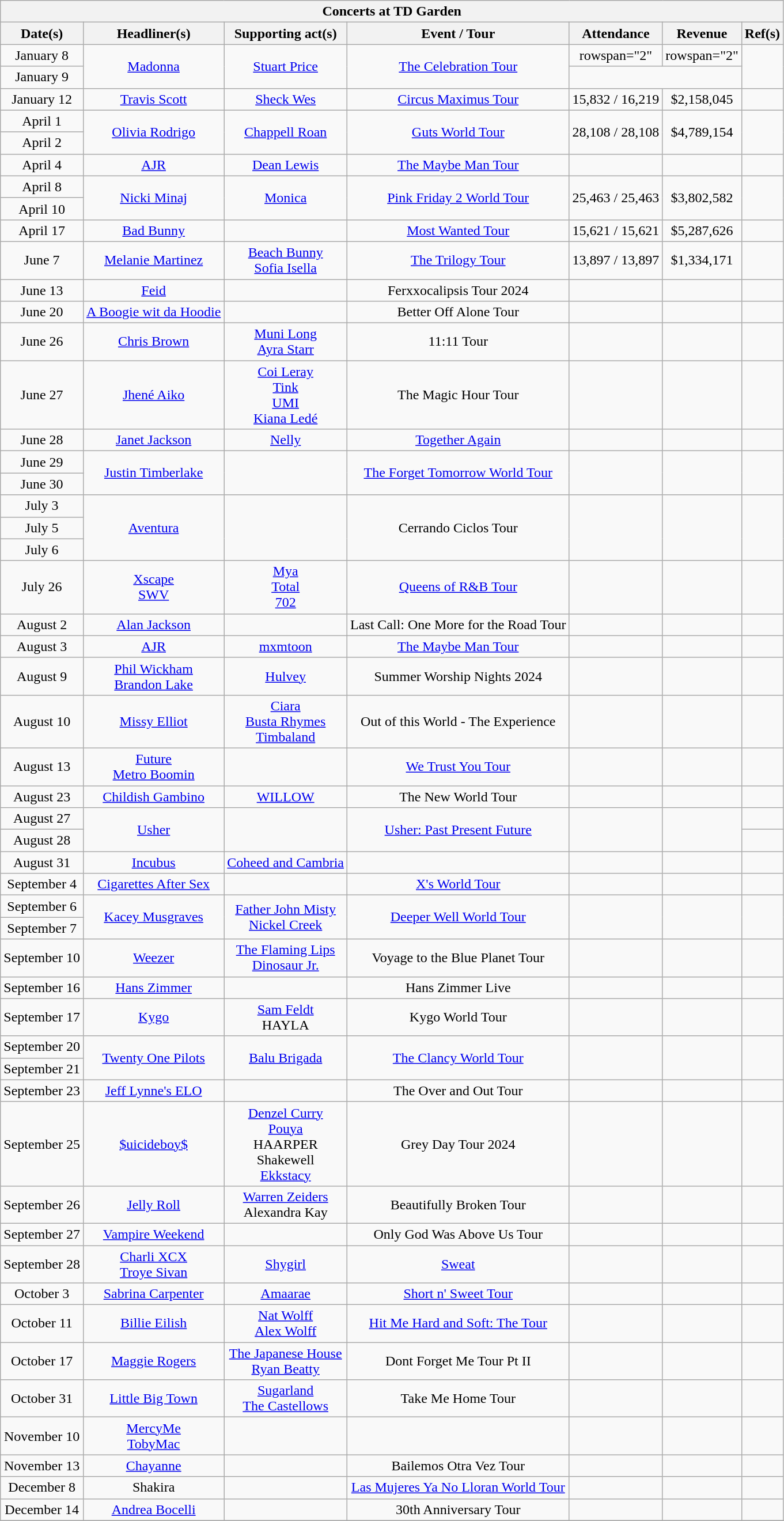<table class="wikitable mw-collapsible mw-collapsed" style="text-align:center;">
<tr>
<th colspan="7">Concerts at TD Garden</th>
</tr>
<tr>
<th>Date(s)</th>
<th>Headliner(s)</th>
<th>Supporting act(s)</th>
<th>Event / Tour</th>
<th>Attendance</th>
<th>Revenue</th>
<th>Ref(s)</th>
</tr>
<tr>
<td>January 8</td>
<td rowspan="2"><a href='#'>Madonna</a></td>
<td rowspan="2"><a href='#'>Stuart Price</a></td>
<td rowspan="2"><a href='#'>The Celebration Tour</a></td>
<td>rowspan="2" </td>
<td>rowspan="2" </td>
<td rowspan="2"></td>
</tr>
<tr>
<td>January 9</td>
</tr>
<tr>
<td>January 12</td>
<td><a href='#'>Travis Scott</a></td>
<td><a href='#'>Sheck Wes</a></td>
<td><a href='#'>Circus Maximus Tour</a></td>
<td>15,832 / 16,219</td>
<td>$2,158,045</td>
<td></td>
</tr>
<tr>
<td>April 1</td>
<td rowspan="2"><a href='#'>Olivia Rodrigo</a></td>
<td rowspan="2"><a href='#'>Chappell Roan</a></td>
<td rowspan="2"><a href='#'>Guts World Tour</a></td>
<td rowspan="2">28,108 / 28,108</td>
<td rowspan="2">$4,789,154</td>
<td rowspan="2"></td>
</tr>
<tr>
<td>April 2</td>
</tr>
<tr>
<td>April 4</td>
<td><a href='#'>AJR</a></td>
<td><a href='#'>Dean Lewis</a></td>
<td><a href='#'>The Maybe Man Tour</a></td>
<td></td>
<td></td>
<td></td>
</tr>
<tr>
<td>April 8</td>
<td rowspan="2"><a href='#'>Nicki Minaj</a></td>
<td rowspan="2"><a href='#'>Monica</a></td>
<td rowspan="2"><a href='#'>Pink Friday 2 World Tour</a></td>
<td rowspan="2">25,463 / 25,463</td>
<td rowspan="2">$3,802,582</td>
<td rowspan="2"></td>
</tr>
<tr>
<td>April 10</td>
</tr>
<tr>
<td>April 17</td>
<td><a href='#'>Bad Bunny</a></td>
<td></td>
<td><a href='#'>Most Wanted Tour</a></td>
<td>15,621 / 15,621</td>
<td>$5,287,626</td>
<td></td>
</tr>
<tr>
<td>June 7</td>
<td><a href='#'>Melanie Martinez</a></td>
<td><a href='#'>Beach Bunny</a><br><a href='#'>Sofia Isella</a></td>
<td><a href='#'>The Trilogy Tour</a></td>
<td>13,897 / 13,897</td>
<td>$1,334,171</td>
<td></td>
</tr>
<tr>
<td>June 13</td>
<td><a href='#'>Feid</a></td>
<td></td>
<td>Ferxxocalipsis Tour 2024</td>
<td></td>
<td></td>
</tr>
<tr>
<td>June 20</td>
<td><a href='#'>A Boogie wit da Hoodie</a></td>
<td></td>
<td>Better Off Alone Tour</td>
<td></td>
<td></td>
<td></td>
</tr>
<tr>
<td>June 26</td>
<td><a href='#'>Chris Brown</a></td>
<td><a href='#'>Muni Long</a><br><a href='#'>Ayra Starr</a></td>
<td>11:11 Tour</td>
<td></td>
<td></td>
<td></td>
</tr>
<tr>
<td>June 27</td>
<td><a href='#'>Jhené Aiko</a></td>
<td><a href='#'>Coi Leray</a><br><a href='#'>Tink</a><br><a href='#'>UMI</a><br><a href='#'>Kiana Ledé</a></td>
<td>The Magic Hour Tour</td>
<td></td>
<td></td>
<td></td>
</tr>
<tr>
<td>June 28</td>
<td><a href='#'>Janet Jackson</a></td>
<td><a href='#'>Nelly</a></td>
<td><a href='#'>Together Again</a></td>
<td></td>
<td></td>
<td></td>
</tr>
<tr>
<td>June 29</td>
<td rowspan="2"><a href='#'>Justin Timberlake</a></td>
<td rowspan="2"></td>
<td rowspan="2"><a href='#'>The Forget Tomorrow World Tour</a></td>
<td rowspan="2"></td>
<td rowspan="2"></td>
<td rowspan="2"></td>
</tr>
<tr>
<td>June 30</td>
</tr>
<tr>
<td>July 3</td>
<td rowspan="3"><a href='#'>Aventura</a></td>
<td rowspan="3"></td>
<td rowspan="3">Cerrando Ciclos Tour</td>
<td rowspan="3"></td>
<td rowspan="3"></td>
<td rowspan="3"></td>
</tr>
<tr>
<td>July 5</td>
</tr>
<tr>
<td>July 6</td>
</tr>
<tr>
<td>July 26</td>
<td><a href='#'>Xscape</a><br><a href='#'>SWV</a></td>
<td><a href='#'>Mya</a><br><a href='#'>Total</a><br><a href='#'>702</a></td>
<td><a href='#'>Queens of R&B Tour</a></td>
<td></td>
<td></td>
<td></td>
</tr>
<tr>
<td>August 2</td>
<td><a href='#'>Alan Jackson</a></td>
<td></td>
<td>Last Call: One More for the Road Tour</td>
<td></td>
<td></td>
<td></td>
</tr>
<tr>
<td>August 3</td>
<td><a href='#'>AJR</a></td>
<td><a href='#'>mxmtoon</a></td>
<td><a href='#'>The Maybe Man Tour</a></td>
<td></td>
<td></td>
<td></td>
</tr>
<tr>
<td>August 9</td>
<td><a href='#'>Phil Wickham</a><br><a href='#'>Brandon Lake</a></td>
<td><a href='#'>Hulvey</a></td>
<td>Summer Worship Nights 2024</td>
<td></td>
<td></td>
<td></td>
</tr>
<tr>
<td>August 10</td>
<td><a href='#'>Missy Elliot</a></td>
<td><a href='#'>Ciara</a><br><a href='#'>Busta Rhymes</a><br><a href='#'>Timbaland</a></td>
<td>Out of this World - The Experience</td>
<td></td>
<td></td>
<td></td>
</tr>
<tr>
<td>August 13</td>
<td><a href='#'>Future</a><br><a href='#'>Metro Boomin</a></td>
<td></td>
<td><a href='#'>We Trust You Tour</a></td>
<td></td>
<td></td>
<td></td>
</tr>
<tr>
<td>August 23</td>
<td><a href='#'>Childish Gambino</a></td>
<td><a href='#'>WILLOW</a></td>
<td>The New World Tour</td>
<td></td>
<td></td>
<td></td>
</tr>
<tr>
<td>August 27</td>
<td rowspan=2><a href='#'>Usher</a></td>
<td rowspan=2></td>
<td rowspan=2><a href='#'>Usher: Past Present Future</a></td>
<td rowspan=2></td>
<td rowspan=2></td>
<td></td>
</tr>
<tr>
<td>August 28</td>
</tr>
<tr>
<td>August 31</td>
<td><a href='#'>Incubus</a></td>
<td><a href='#'>Coheed and Cambria</a></td>
<td></td>
<td></td>
<td></td>
<td></td>
</tr>
<tr>
<td>September 4</td>
<td><a href='#'>Cigarettes After Sex</a></td>
<td></td>
<td><a href='#'>X's World Tour</a></td>
<td></td>
<td></td>
<td></td>
</tr>
<tr>
<td>September 6</td>
<td rowspan="2"><a href='#'>Kacey Musgraves</a></td>
<td rowspan="2"><a href='#'>Father John Misty</a><br><a href='#'>Nickel Creek</a></td>
<td rowspan="2"><a href='#'>Deeper Well World Tour</a></td>
<td rowspan="2"></td>
<td rowspan="2"></td>
<td rowspan="2"></td>
</tr>
<tr>
<td>September 7</td>
</tr>
<tr>
<td>September 10</td>
<td><a href='#'>Weezer</a></td>
<td><a href='#'>The Flaming Lips</a><br><a href='#'>Dinosaur Jr.</a></td>
<td>Voyage to the Blue Planet Tour</td>
<td></td>
<td></td>
<td></td>
</tr>
<tr>
<td>September 16</td>
<td><a href='#'>Hans Zimmer</a></td>
<td></td>
<td>Hans Zimmer Live</td>
<td></td>
<td></td>
<td></td>
</tr>
<tr>
<td>September 17</td>
<td><a href='#'>Kygo</a></td>
<td><a href='#'>Sam Feldt</a><br>HAYLA</td>
<td>Kygo World Tour</td>
<td></td>
<td></td>
<td></td>
</tr>
<tr>
<td>September 20</td>
<td rowspan="2"><a href='#'>Twenty One Pilots</a></td>
<td rowspan="2"><a href='#'>Balu Brigada</a></td>
<td rowspan="2"><a href='#'>The Clancy World Tour</a></td>
<td rowspan="2"></td>
<td rowspan="2"></td>
<td rowspan="2"></td>
</tr>
<tr>
<td>September 21</td>
</tr>
<tr>
<td>September 23</td>
<td><a href='#'>Jeff Lynne's ELO</a></td>
<td></td>
<td>The Over and Out Tour</td>
<td></td>
<td></td>
<td></td>
</tr>
<tr>
<td>September 25</td>
<td><a href='#'>$uicideboy$</a></td>
<td><a href='#'>Denzel Curry</a><br><a href='#'>Pouya</a><br>HAARPER<br>Shakewell<br><a href='#'>Ekkstacy</a></td>
<td>Grey Day Tour 2024</td>
<td></td>
<td></td>
<td></td>
</tr>
<tr>
<td>September 26</td>
<td><a href='#'>Jelly Roll</a></td>
<td><a href='#'>Warren Zeiders</a><br>Alexandra Kay</td>
<td>Beautifully Broken Tour</td>
<td></td>
<td></td>
<td></td>
</tr>
<tr>
<td>September 27</td>
<td><a href='#'>Vampire Weekend</a></td>
<td></td>
<td>Only God Was Above Us Tour</td>
<td></td>
<td></td>
<td></td>
</tr>
<tr>
<td>September 28</td>
<td><a href='#'>Charli XCX</a><br><a href='#'>Troye Sivan</a></td>
<td><a href='#'>Shygirl</a></td>
<td><a href='#'>Sweat</a></td>
<td></td>
<td></td>
<td></td>
</tr>
<tr>
<td>October 3</td>
<td><a href='#'>Sabrina Carpenter</a></td>
<td><a href='#'>Amaarae</a></td>
<td><a href='#'>Short n' Sweet Tour</a></td>
<td></td>
<td></td>
<td></td>
</tr>
<tr>
<td>October 11</td>
<td><a href='#'>Billie Eilish</a></td>
<td><a href='#'>Nat Wolff</a><br><a href='#'>Alex Wolff</a></td>
<td><a href='#'>Hit Me Hard and Soft: The Tour</a></td>
<td></td>
<td></td>
<td></td>
</tr>
<tr>
<td>October 17</td>
<td><a href='#'>Maggie Rogers</a></td>
<td><a href='#'>The Japanese House</a><br><a href='#'>Ryan Beatty</a></td>
<td>Dont Forget Me Tour Pt II</td>
<td></td>
<td></td>
<td></td>
</tr>
<tr>
<td>October 31</td>
<td><a href='#'>Little Big Town</a></td>
<td><a href='#'>Sugarland</a><br><a href='#'>The Castellows</a></td>
<td>Take Me Home Tour</td>
<td></td>
<td></td>
<td></td>
</tr>
<tr>
<td>November 10</td>
<td><a href='#'>MercyMe</a><br><a href='#'>TobyMac</a></td>
<td></td>
<td></td>
<td></td>
<td></td>
<td></td>
</tr>
<tr>
<td>November 13</td>
<td><a href='#'>Chayanne</a></td>
<td></td>
<td>Bailemos Otra Vez Tour</td>
<td></td>
<td></td>
<td></td>
</tr>
<tr>
<td>December 8</td>
<td>Shakira</td>
<td></td>
<td><a href='#'>Las Mujeres Ya No Lloran World Tour</a></td>
<td></td>
<td></td>
<td></td>
</tr>
<tr>
<td>December 14</td>
<td><a href='#'>Andrea Bocelli</a></td>
<td></td>
<td>30th Anniversary Tour</td>
<td></td>
<td></td>
<td></td>
</tr>
<tr>
</tr>
</table>
